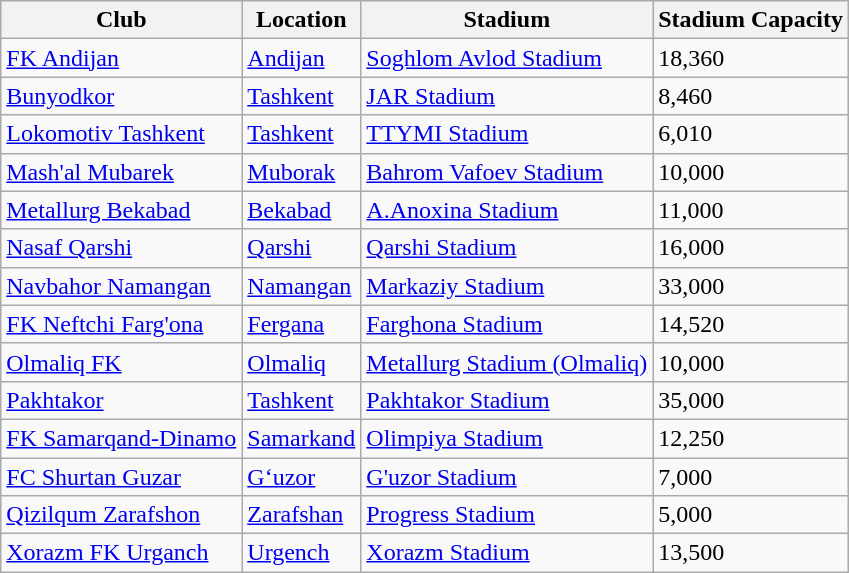<table class="wikitable sortable">
<tr>
<th>Club</th>
<th>Location</th>
<th>Stadium</th>
<th>Stadium Capacity</th>
</tr>
<tr>
<td><a href='#'>FK Andijan</a></td>
<td><a href='#'>Andijan</a></td>
<td><a href='#'>Soghlom Avlod Stadium</a></td>
<td>18,360</td>
</tr>
<tr>
<td><a href='#'>Bunyodkor</a></td>
<td><a href='#'>Tashkent</a></td>
<td><a href='#'>JAR Stadium</a></td>
<td>8,460</td>
</tr>
<tr>
<td><a href='#'>Lokomotiv Tashkent</a></td>
<td><a href='#'>Tashkent</a></td>
<td><a href='#'>TTYMI Stadium</a></td>
<td>6,010</td>
</tr>
<tr>
<td><a href='#'>Mash'al Mubarek</a></td>
<td><a href='#'>Muborak</a></td>
<td><a href='#'>Bahrom Vafoev Stadium</a></td>
<td>10,000</td>
</tr>
<tr>
<td><a href='#'>Metallurg Bekabad</a></td>
<td><a href='#'>Bekabad</a></td>
<td><a href='#'>A.Anoxina Stadium</a></td>
<td>11,000</td>
</tr>
<tr>
<td><a href='#'>Nasaf Qarshi</a></td>
<td><a href='#'>Qarshi</a></td>
<td><a href='#'>Qarshi Stadium</a></td>
<td>16,000</td>
</tr>
<tr>
<td><a href='#'>Navbahor Namangan</a></td>
<td><a href='#'>Namangan</a></td>
<td><a href='#'>Markaziy Stadium</a></td>
<td>33,000</td>
</tr>
<tr>
<td><a href='#'>FK Neftchi Farg'ona</a></td>
<td><a href='#'>Fergana</a></td>
<td><a href='#'>Farghona Stadium</a></td>
<td>14,520</td>
</tr>
<tr>
<td><a href='#'>Olmaliq FK</a></td>
<td><a href='#'>Olmaliq</a></td>
<td><a href='#'>Metallurg Stadium (Olmaliq)</a></td>
<td>10,000</td>
</tr>
<tr>
<td><a href='#'>Pakhtakor</a></td>
<td><a href='#'>Tashkent</a></td>
<td><a href='#'>Pakhtakor Stadium</a></td>
<td>35,000</td>
</tr>
<tr>
<td><a href='#'>FK Samarqand-Dinamo</a></td>
<td><a href='#'>Samarkand</a></td>
<td><a href='#'>Olimpiya Stadium</a></td>
<td>12,250</td>
</tr>
<tr>
<td><a href='#'>FC Shurtan Guzar</a></td>
<td><a href='#'>G‘uzor</a></td>
<td><a href='#'>G'uzor Stadium</a></td>
<td>7,000</td>
</tr>
<tr>
<td><a href='#'>Qizilqum Zarafshon</a></td>
<td><a href='#'>Zarafshan</a></td>
<td><a href='#'>Progress Stadium</a></td>
<td>5,000</td>
</tr>
<tr>
<td><a href='#'>Xorazm FK Urganch</a></td>
<td><a href='#'>Urgench</a></td>
<td><a href='#'>Xorazm Stadium</a></td>
<td>13,500</td>
</tr>
</table>
